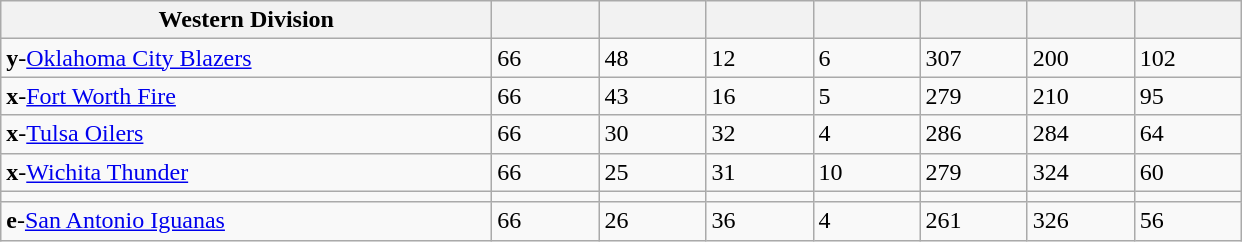<table class="wikitable sortable">
<tr>
<th style="width:20em;" class="unsortable">Western Division</th>
<th style="width:4em;" class="unsortable"></th>
<th style="width:4em;"></th>
<th style="width:4em;"></th>
<th style="width:4em;"></th>
<th style="width:4em;"></th>
<th style="width:4em;"></th>
<th style="width:4em;"></th>
</tr>
<tr>
<td><strong>y</strong>-<a href='#'>Oklahoma City Blazers</a></td>
<td>66</td>
<td>48</td>
<td>12</td>
<td>6</td>
<td>307</td>
<td>200</td>
<td>102</td>
</tr>
<tr>
<td><strong>x</strong>-<a href='#'>Fort Worth Fire</a></td>
<td>66</td>
<td>43</td>
<td>16</td>
<td>5</td>
<td>279</td>
<td>210</td>
<td>95</td>
</tr>
<tr>
<td><strong>x</strong>-<a href='#'>Tulsa Oilers</a></td>
<td>66</td>
<td>30</td>
<td>32</td>
<td>4</td>
<td>286</td>
<td>284</td>
<td>64</td>
</tr>
<tr>
<td><strong>x</strong>-<a href='#'>Wichita Thunder</a></td>
<td>66</td>
<td>25</td>
<td>31</td>
<td>10</td>
<td>279</td>
<td>324</td>
<td>60</td>
</tr>
<tr>
<td></td>
<td></td>
<td></td>
<td></td>
<td></td>
<td></td>
<td></td>
<td></td>
</tr>
<tr>
<td><strong>e</strong>-<a href='#'>San Antonio Iguanas</a></td>
<td>66</td>
<td>26</td>
<td>36</td>
<td>4</td>
<td>261</td>
<td>326</td>
<td>56</td>
</tr>
</table>
